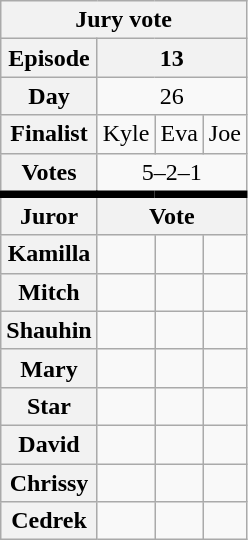<table class="wikitable nowrap" style="text-align:center; font-size:100%">
<tr>
<th colspan="4">Jury vote</th>
</tr>
<tr>
<th>Episode</th>
<th colspan="3">13</th>
</tr>
<tr>
<th>Day</th>
<td colspan="3">26</td>
</tr>
<tr>
<th>Finalist</th>
<td>Kyle</td>
<td>Eva</td>
<td>Joe</td>
</tr>
<tr>
<th>Votes</th>
<td colspan="3">5–2–1</td>
</tr>
<tr style="border-top:5px solid; height:0px">
<th>Juror</th>
<th colspan="3">Vote</th>
</tr>
<tr>
<th>Kamilla</th>
<td></td>
<td></td>
<td></td>
</tr>
<tr>
<th>Mitch</th>
<td></td>
<td></td>
<td></td>
</tr>
<tr>
<th>Shauhin</th>
<td></td>
<td></td>
<td></td>
</tr>
<tr>
<th>Mary</th>
<td></td>
<td></td>
<td></td>
</tr>
<tr>
<th>Star</th>
<td></td>
<td></td>
<td></td>
</tr>
<tr>
<th>David</th>
<td></td>
<td></td>
<td></td>
</tr>
<tr>
<th>Chrissy</th>
<td></td>
<td></td>
<td></td>
</tr>
<tr>
<th>Cedrek</th>
<td></td>
<td></td>
<td></td>
</tr>
</table>
